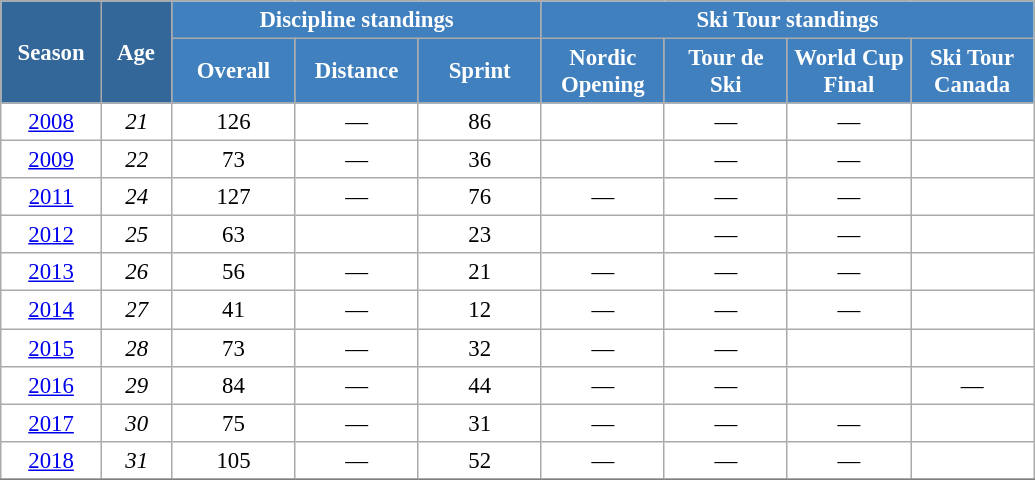<table class="wikitable" style="font-size:95%; text-align:center; border:grey solid 1px; border-collapse:collapse; background:#ffffff;">
<tr>
<th style="background-color:#369; color:white; width:60px;" rowspan="2"> Season </th>
<th style="background-color:#369; color:white; width:40px;" rowspan="2"> Age </th>
<th style="background-color:#4180be; color:white;" colspan="3">Discipline standings</th>
<th style="background-color:#4180be; color:white;" colspan="4">Ski Tour standings</th>
</tr>
<tr>
<th style="background-color:#4180be; color:white; width:75px;">Overall</th>
<th style="background-color:#4180be; color:white; width:75px;">Distance</th>
<th style="background-color:#4180be; color:white; width:75px;">Sprint</th>
<th style="background-color:#4180be; color:white; width:75px;">Nordic<br>Opening</th>
<th style="background-color:#4180be; color:white; width:75px;">Tour de<br>Ski</th>
<th style="background-color:#4180be; color:white; width:75px;">World Cup<br>Final</th>
<th style="background-color:#4180be; color:white; width:75px;">Ski Tour<br>Canada</th>
</tr>
<tr>
<td><a href='#'>2008</a></td>
<td><em>21</em></td>
<td>126</td>
<td>—</td>
<td>86</td>
<td></td>
<td>—</td>
<td>—</td>
<td></td>
</tr>
<tr>
<td><a href='#'>2009</a></td>
<td><em>22</em></td>
<td>73</td>
<td>—</td>
<td>36</td>
<td></td>
<td>—</td>
<td>—</td>
<td></td>
</tr>
<tr>
<td><a href='#'>2011</a></td>
<td><em>24</em></td>
<td>127</td>
<td>—</td>
<td>76</td>
<td>—</td>
<td>—</td>
<td>—</td>
<td></td>
</tr>
<tr>
<td><a href='#'>2012</a></td>
<td><em>25</em></td>
<td>63</td>
<td></td>
<td>23</td>
<td></td>
<td>—</td>
<td>—</td>
<td></td>
</tr>
<tr>
<td><a href='#'>2013</a></td>
<td><em>26</em></td>
<td>56</td>
<td>—</td>
<td>21</td>
<td>—</td>
<td>—</td>
<td>—</td>
<td></td>
</tr>
<tr>
<td><a href='#'>2014</a></td>
<td><em>27</em></td>
<td>41</td>
<td>—</td>
<td>12</td>
<td>—</td>
<td>—</td>
<td>—</td>
<td></td>
</tr>
<tr>
<td><a href='#'>2015</a></td>
<td><em>28</em></td>
<td>73</td>
<td>—</td>
<td>32</td>
<td>—</td>
<td>—</td>
<td></td>
<td></td>
</tr>
<tr>
<td><a href='#'>2016</a></td>
<td><em>29</em></td>
<td>84</td>
<td>—</td>
<td>44</td>
<td>—</td>
<td>—</td>
<td></td>
<td>—</td>
</tr>
<tr>
<td><a href='#'>2017</a></td>
<td><em>30</em></td>
<td>75</td>
<td>—</td>
<td>31</td>
<td>—</td>
<td>—</td>
<td>—</td>
<td></td>
</tr>
<tr>
<td><a href='#'>2018</a></td>
<td><em>31</em></td>
<td>105</td>
<td>—</td>
<td>52</td>
<td>—</td>
<td>—</td>
<td>—</td>
<td></td>
</tr>
<tr>
</tr>
</table>
